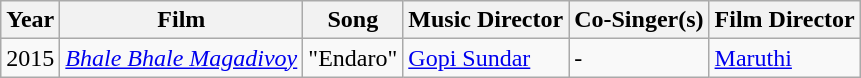<table class="wikitable">
<tr>
<th>Year</th>
<th>Film</th>
<th>Song</th>
<th>Music Director</th>
<th>Co-Singer(s)</th>
<th>Film Director</th>
</tr>
<tr>
<td>2015</td>
<td><em><a href='#'>Bhale Bhale Magadivoy</a></em></td>
<td>"Endaro"</td>
<td><a href='#'>Gopi Sundar</a></td>
<td>-</td>
<td><a href='#'>Maruthi</a></td>
</tr>
</table>
